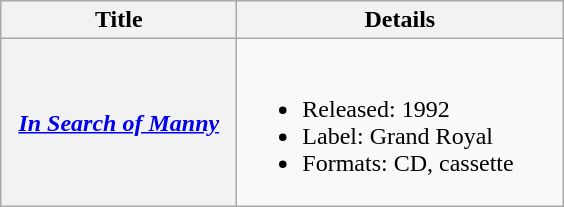<table class="wikitable plainrowheaders">
<tr>
<th align=center width=150>Title</th>
<th align=center width=210>Details</th>
</tr>
<tr>
<th scope="row"><em><a href='#'>In Search of Manny</a></em></th>
<td><br><ul><li>Released: 1992</li><li>Label: Grand Royal</li><li>Formats: CD, cassette</li></ul></td>
</tr>
</table>
